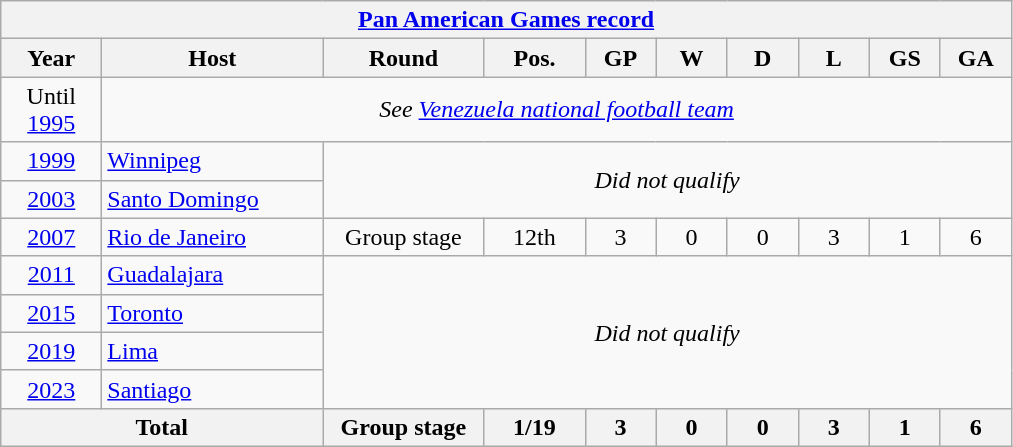<table class="wikitable" style="text-align: center">
<tr>
<th colspan=10><a href='#'>Pan American Games record</a></th>
</tr>
<tr>
<th width=60px>Year</th>
<th width=140px>Host</th>
<th width=100px>Round</th>
<th width=60px>Pos.</th>
<th width=40px>GP</th>
<th width=40px>W</th>
<th width=40px>D</th>
<th width=40px>L</th>
<th width=40px>GS</th>
<th width=40px>GA</th>
</tr>
<tr>
<td>Until <a href='#'>1995</a></td>
<td colspan=9><em>See <a href='#'>Venezuela national football team</a></em></td>
</tr>
<tr>
<td><a href='#'>1999</a></td>
<td align=left> <a href='#'>Winnipeg</a></td>
<td colspan=8 rowspan=2><em>Did not qualify</em></td>
</tr>
<tr>
<td><a href='#'>2003</a></td>
<td align=left> <a href='#'>Santo Domingo</a></td>
</tr>
<tr>
<td><a href='#'>2007</a></td>
<td align=left> <a href='#'>Rio de Janeiro</a></td>
<td>Group stage</td>
<td>12th</td>
<td>3</td>
<td>0</td>
<td>0</td>
<td>3</td>
<td>1</td>
<td>6</td>
</tr>
<tr>
<td><a href='#'>2011</a></td>
<td align=left> <a href='#'>Guadalajara</a></td>
<td colspan=8 rowspan=4><em>Did not qualify</em></td>
</tr>
<tr>
<td><a href='#'>2015</a></td>
<td align=left> <a href='#'>Toronto</a></td>
</tr>
<tr>
<td><a href='#'>2019</a></td>
<td align=left> <a href='#'>Lima</a></td>
</tr>
<tr>
<td><a href='#'>2023</a></td>
<td align=left> <a href='#'>Santiago</a></td>
</tr>
<tr>
<th colspan=2>Total</th>
<th>Group stage</th>
<th>1/19</th>
<th>3</th>
<th>0</th>
<th>0</th>
<th>3</th>
<th>1</th>
<th>6</th>
</tr>
</table>
